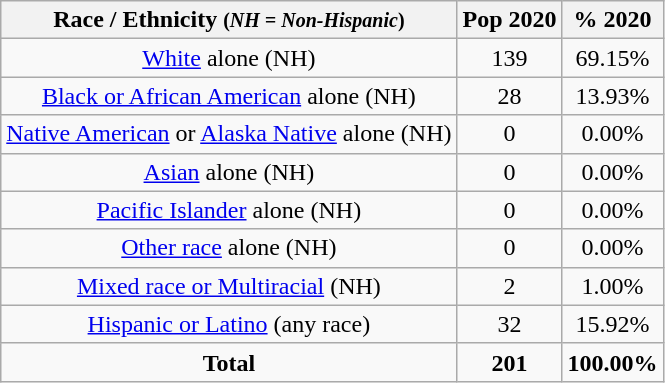<table class="wikitable" style="text-align:center;">
<tr>
<th>Race / Ethnicity <small>(<em>NH = Non-Hispanic</em>)</small></th>
<th>Pop 2020</th>
<th>% 2020</th>
</tr>
<tr>
<td><a href='#'>White</a> alone (NH)</td>
<td>139</td>
<td>69.15%</td>
</tr>
<tr>
<td><a href='#'>Black or African American</a> alone (NH)</td>
<td>28</td>
<td>13.93%</td>
</tr>
<tr>
<td><a href='#'>Native American</a> or <a href='#'>Alaska Native</a> alone (NH)</td>
<td>0</td>
<td>0.00%</td>
</tr>
<tr>
<td><a href='#'>Asian</a> alone (NH)</td>
<td>0</td>
<td>0.00%</td>
</tr>
<tr>
<td><a href='#'>Pacific Islander</a> alone (NH)</td>
<td>0</td>
<td>0.00%</td>
</tr>
<tr>
<td><a href='#'>Other race</a> alone (NH)</td>
<td>0</td>
<td>0.00%</td>
</tr>
<tr>
<td><a href='#'>Mixed race or Multiracial</a> (NH)</td>
<td>2</td>
<td>1.00%</td>
</tr>
<tr>
<td><a href='#'>Hispanic or Latino</a> (any race)</td>
<td>32</td>
<td>15.92%</td>
</tr>
<tr>
<td><strong>Total</strong></td>
<td><strong>201</strong></td>
<td><strong>100.00%</strong></td>
</tr>
</table>
